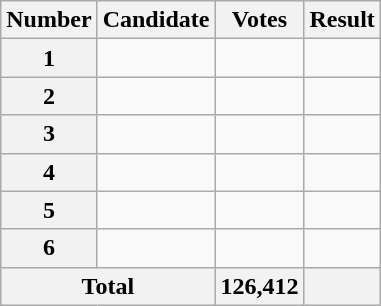<table class="wikitable sortable col3right">
<tr>
<th scope="col">Number</th>
<th scope="col">Candidate</th>
<th scope="col">Votes</th>
<th scope="col">Result</th>
</tr>
<tr>
<th scope="row">1</th>
<td></td>
<td></td>
<td></td>
</tr>
<tr>
<th scope="row">2</th>
<td></td>
<td></td>
<td></td>
</tr>
<tr>
<th scope="row">3</th>
<td></td>
<td></td>
<td></td>
</tr>
<tr>
<th scope="row">4</th>
<td></td>
<td></td>
<td></td>
</tr>
<tr>
<th scope="row">5</th>
<td></td>
<td></td>
<td></td>
</tr>
<tr>
<th scope="row">6</th>
<td></td>
<td></td>
<td></td>
</tr>
<tr class="sortbottom">
<th scope="row" colspan="2">Total</th>
<th style="text-align:right">126,412</th>
<th></th>
</tr>
</table>
